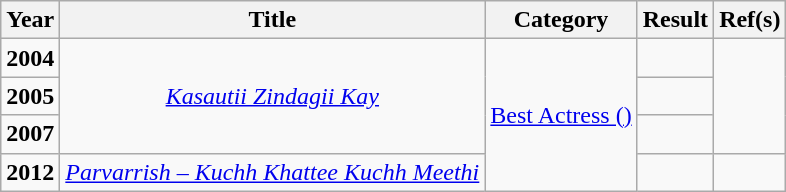<table class= "wikitable" style="text-align:center;">
<tr>
<th>Year</th>
<th>Title</th>
<th>Category</th>
<th>Result</th>
<th>Ref(s)</th>
</tr>
<tr>
<td><strong>2004</strong></td>
<td rowspan="3"><em><a href='#'>Kasautii Zindagii Kay</a></em></td>
<td rowspan="4"><a href='#'>Best Actress ()</a></td>
<td></td>
<td rowspan="3"></td>
</tr>
<tr>
<td><strong>2005</strong></td>
<td></td>
</tr>
<tr>
<td><strong>2007</strong></td>
<td></td>
</tr>
<tr>
<td><strong>2012</strong></td>
<td><em><a href='#'>Parvarrish – Kuchh Khattee Kuchh Meethi</a></em></td>
<td></td>
<td></td>
</tr>
</table>
